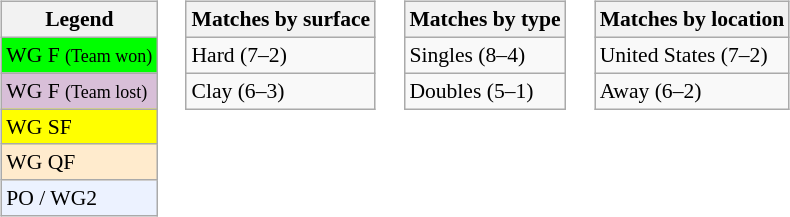<table>
<tr valign=top>
<td><br><table class=wikitable style=font-size:90%>
<tr>
<th>Legend</th>
</tr>
<tr>
<td bgcolor=lime>WG F  <small>(Team won)</small></td>
</tr>
<tr>
<td bgcolor=thistle>WG F  <small>(Team lost)</small></td>
</tr>
<tr>
<td bgcolor=yellow>WG SF</td>
</tr>
<tr>
<td bgcolor=ffebcd>WG QF</td>
</tr>
<tr>
<td bgcolor=ecf2ff>PO / WG2</td>
</tr>
</table>
</td>
<td><br><table class=wikitable style=font-size:90%>
<tr>
<th>Matches by surface</th>
</tr>
<tr>
<td>Hard (7–2)</td>
</tr>
<tr>
<td>Clay (6–3)</td>
</tr>
</table>
</td>
<td><br><table class=wikitable style=font-size:90%>
<tr>
<th>Matches by type</th>
</tr>
<tr>
<td>Singles (8–4)</td>
</tr>
<tr>
<td>Doubles (5–1)</td>
</tr>
</table>
</td>
<td><br><table class=wikitable style=font-size:90%>
<tr>
<th>Matches by location</th>
</tr>
<tr>
<td>United States (7–2)</td>
</tr>
<tr>
<td>Away (6–2)</td>
</tr>
</table>
</td>
</tr>
</table>
